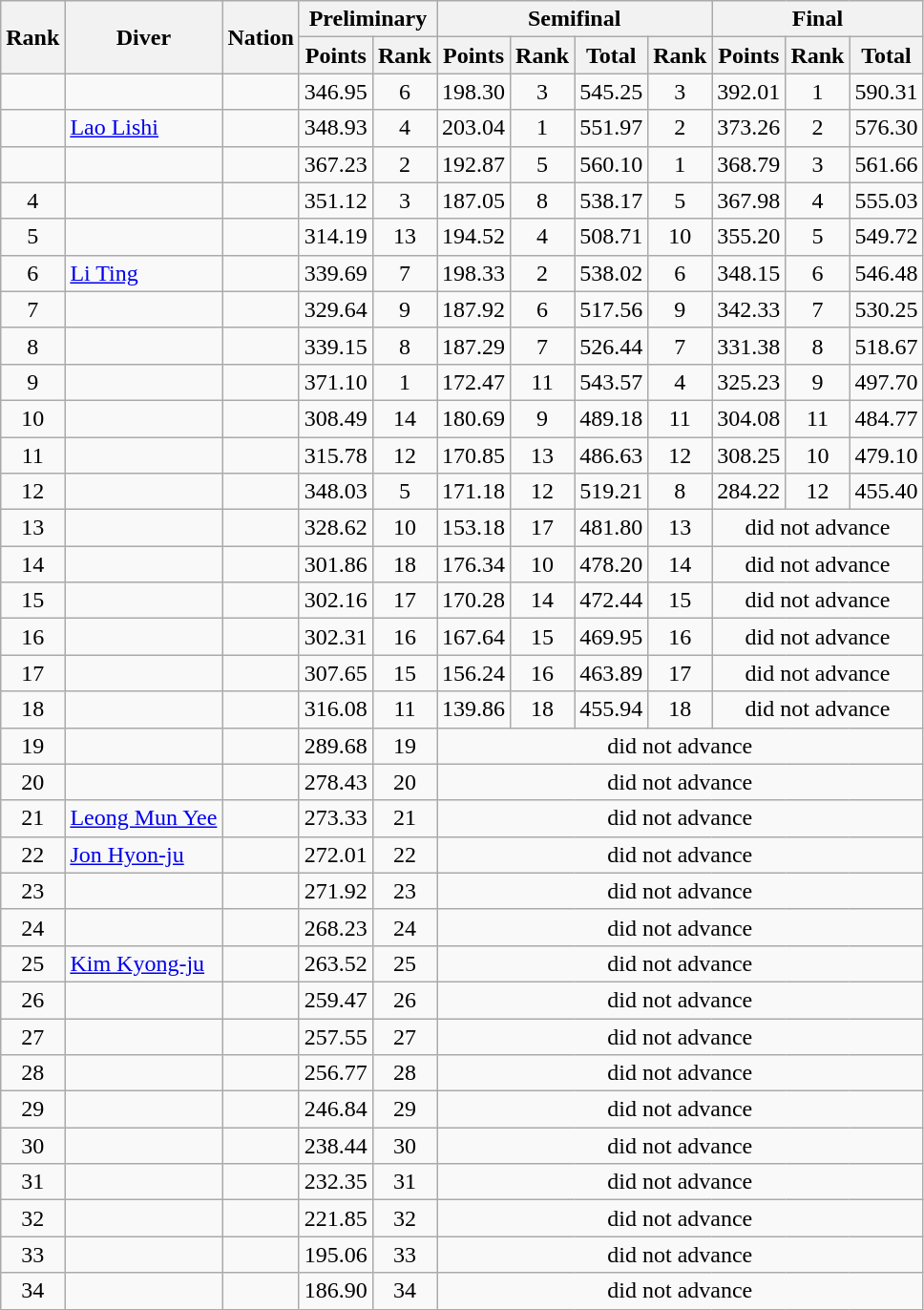<table class="wikitable sortable" style="text-align:center">
<tr>
<th rowspan="2">Rank</th>
<th rowspan="2">Diver</th>
<th rowspan="2">Nation</th>
<th colspan="2">Preliminary</th>
<th colspan="4">Semifinal</th>
<th colspan="3">Final</th>
</tr>
<tr>
<th>Points</th>
<th>Rank</th>
<th>Points</th>
<th>Rank</th>
<th>Total</th>
<th>Rank</th>
<th>Points</th>
<th>Rank</th>
<th>Total</th>
</tr>
<tr>
<td></td>
<td align=left></td>
<td align=left></td>
<td>346.95</td>
<td>6</td>
<td>198.30</td>
<td>3</td>
<td>545.25</td>
<td>3</td>
<td>392.01</td>
<td>1</td>
<td>590.31</td>
</tr>
<tr>
<td></td>
<td align=left><a href='#'>Lao Lishi</a></td>
<td align=left></td>
<td>348.93</td>
<td>4</td>
<td>203.04</td>
<td>1</td>
<td>551.97</td>
<td>2</td>
<td>373.26</td>
<td>2</td>
<td>576.30</td>
</tr>
<tr>
<td></td>
<td align=left></td>
<td align=left></td>
<td>367.23</td>
<td>2</td>
<td>192.87</td>
<td>5</td>
<td>560.10</td>
<td>1</td>
<td>368.79</td>
<td>3</td>
<td>561.66</td>
</tr>
<tr>
<td>4</td>
<td align=left></td>
<td align=left></td>
<td>351.12</td>
<td>3</td>
<td>187.05</td>
<td>8</td>
<td>538.17</td>
<td>5</td>
<td>367.98</td>
<td>4</td>
<td>555.03</td>
</tr>
<tr>
<td>5</td>
<td align=left></td>
<td align=left></td>
<td>314.19</td>
<td>13</td>
<td>194.52</td>
<td>4</td>
<td>508.71</td>
<td>10</td>
<td>355.20</td>
<td>5</td>
<td>549.72</td>
</tr>
<tr>
<td>6</td>
<td align=left><a href='#'>Li Ting</a></td>
<td align=left></td>
<td>339.69</td>
<td>7</td>
<td>198.33</td>
<td>2</td>
<td>538.02</td>
<td>6</td>
<td>348.15</td>
<td>6</td>
<td>546.48</td>
</tr>
<tr>
<td>7</td>
<td align=left></td>
<td align=left></td>
<td>329.64</td>
<td>9</td>
<td>187.92</td>
<td>6</td>
<td>517.56</td>
<td>9</td>
<td>342.33</td>
<td>7</td>
<td>530.25</td>
</tr>
<tr>
<td>8</td>
<td align=left></td>
<td align=left></td>
<td>339.15</td>
<td>8</td>
<td>187.29</td>
<td>7</td>
<td>526.44</td>
<td>7</td>
<td>331.38</td>
<td>8</td>
<td>518.67</td>
</tr>
<tr>
<td>9</td>
<td align=left></td>
<td align=left></td>
<td>371.10</td>
<td>1</td>
<td>172.47</td>
<td>11</td>
<td>543.57</td>
<td>4</td>
<td>325.23</td>
<td>9</td>
<td>497.70</td>
</tr>
<tr>
<td>10</td>
<td align=left></td>
<td align=left></td>
<td>308.49</td>
<td>14</td>
<td>180.69</td>
<td>9</td>
<td>489.18</td>
<td>11</td>
<td>304.08</td>
<td>11</td>
<td>484.77</td>
</tr>
<tr>
<td>11</td>
<td align=left></td>
<td align=left></td>
<td>315.78</td>
<td>12</td>
<td>170.85</td>
<td>13</td>
<td>486.63</td>
<td>12</td>
<td>308.25</td>
<td>10</td>
<td>479.10</td>
</tr>
<tr>
<td>12</td>
<td align=left></td>
<td align=left></td>
<td>348.03</td>
<td>5</td>
<td>171.18</td>
<td>12</td>
<td>519.21</td>
<td>8</td>
<td>284.22</td>
<td>12</td>
<td>455.40</td>
</tr>
<tr>
<td>13</td>
<td align=left></td>
<td align=left></td>
<td>328.62</td>
<td>10</td>
<td>153.18</td>
<td>17</td>
<td>481.80</td>
<td>13</td>
<td colspan=3>did not advance</td>
</tr>
<tr>
<td>14</td>
<td align=left></td>
<td align=left></td>
<td>301.86</td>
<td>18</td>
<td>176.34</td>
<td>10</td>
<td>478.20</td>
<td>14</td>
<td colspan=3>did not advance</td>
</tr>
<tr>
<td>15</td>
<td align=left></td>
<td align=left></td>
<td>302.16</td>
<td>17</td>
<td>170.28</td>
<td>14</td>
<td>472.44</td>
<td>15</td>
<td colspan=3>did not advance</td>
</tr>
<tr>
<td>16</td>
<td align=left></td>
<td align=left></td>
<td>302.31</td>
<td>16</td>
<td>167.64</td>
<td>15</td>
<td>469.95</td>
<td>16</td>
<td colspan=3>did not advance</td>
</tr>
<tr>
<td>17</td>
<td align=left></td>
<td align=left></td>
<td>307.65</td>
<td>15</td>
<td>156.24</td>
<td>16</td>
<td>463.89</td>
<td>17</td>
<td colspan=3>did not advance</td>
</tr>
<tr>
<td>18</td>
<td align=left></td>
<td align=left></td>
<td>316.08</td>
<td>11</td>
<td>139.86</td>
<td>18</td>
<td>455.94</td>
<td>18</td>
<td colspan=3>did not advance</td>
</tr>
<tr>
<td>19</td>
<td align=left></td>
<td align=left></td>
<td>289.68</td>
<td>19</td>
<td colspan=7>did not advance</td>
</tr>
<tr>
<td>20</td>
<td align=left></td>
<td align=left></td>
<td>278.43</td>
<td>20</td>
<td colspan=7>did not advance</td>
</tr>
<tr>
<td>21</td>
<td align=left><a href='#'>Leong Mun Yee</a></td>
<td align=left></td>
<td>273.33</td>
<td>21</td>
<td colspan=7>did not advance</td>
</tr>
<tr>
<td>22</td>
<td align=left><a href='#'>Jon Hyon-ju</a></td>
<td align=left></td>
<td>272.01</td>
<td>22</td>
<td colspan=7>did not advance</td>
</tr>
<tr>
<td>23</td>
<td align=left></td>
<td align=left></td>
<td>271.92</td>
<td>23</td>
<td colspan=7>did not advance</td>
</tr>
<tr>
<td>24</td>
<td align=left></td>
<td align=left></td>
<td>268.23</td>
<td>24</td>
<td colspan=7>did not advance</td>
</tr>
<tr>
<td>25</td>
<td align=left><a href='#'>Kim Kyong-ju</a></td>
<td align=left></td>
<td>263.52</td>
<td>25</td>
<td colspan=7>did not advance</td>
</tr>
<tr>
<td>26</td>
<td align=left></td>
<td align=left></td>
<td>259.47</td>
<td>26</td>
<td colspan=7>did not advance</td>
</tr>
<tr>
<td>27</td>
<td align=left></td>
<td align=left></td>
<td>257.55</td>
<td>27</td>
<td colspan=7>did not advance</td>
</tr>
<tr>
<td>28</td>
<td align=left></td>
<td align=left></td>
<td>256.77</td>
<td>28</td>
<td colspan=7>did not advance</td>
</tr>
<tr>
<td>29</td>
<td align=left></td>
<td align=left></td>
<td>246.84</td>
<td>29</td>
<td colspan=7>did not advance</td>
</tr>
<tr>
<td>30</td>
<td align=left></td>
<td align=left></td>
<td>238.44</td>
<td>30</td>
<td colspan=7>did not advance</td>
</tr>
<tr>
<td>31</td>
<td align=left></td>
<td align=left></td>
<td>232.35</td>
<td>31</td>
<td colspan=7>did not advance</td>
</tr>
<tr>
<td>32</td>
<td align=left></td>
<td align=left></td>
<td>221.85</td>
<td>32</td>
<td colspan=7>did not advance</td>
</tr>
<tr>
<td>33</td>
<td align=left></td>
<td align=left></td>
<td>195.06</td>
<td>33</td>
<td colspan=7>did not advance</td>
</tr>
<tr>
<td>34</td>
<td align=left></td>
<td align=left></td>
<td>186.90</td>
<td>34</td>
<td colspan=7>did not advance</td>
</tr>
</table>
